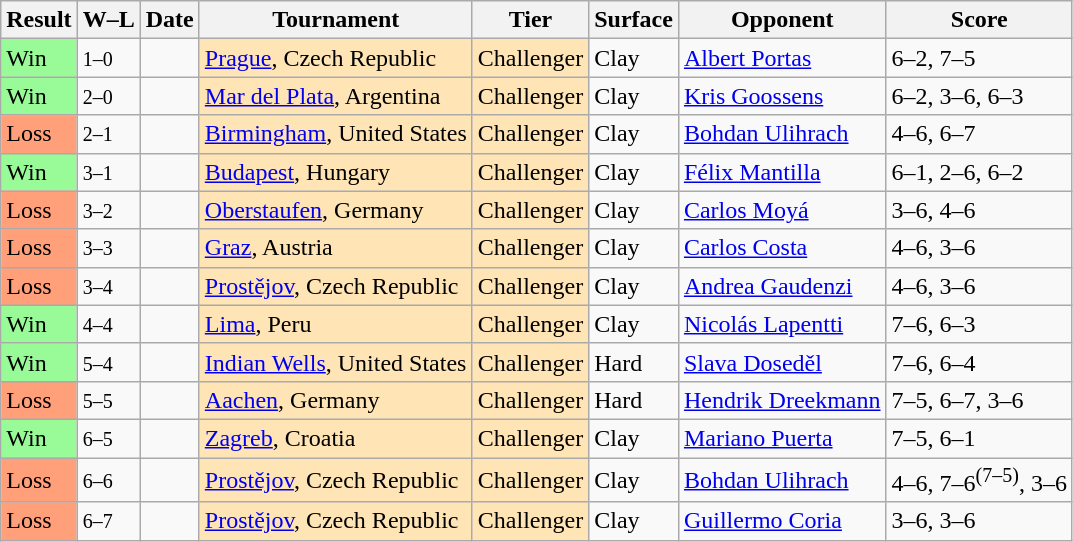<table class="sortable wikitable">
<tr>
<th>Result</th>
<th class="unsortable">W–L</th>
<th>Date</th>
<th>Tournament</th>
<th>Tier</th>
<th>Surface</th>
<th>Opponent</th>
<th class="unsortable">Score</th>
</tr>
<tr>
<td style="background:#98fb98;">Win</td>
<td><small>1–0</small></td>
<td></td>
<td style="background:moccasin;"><a href='#'>Prague</a>, Czech Republic</td>
<td style="background:moccasin;">Challenger</td>
<td>Clay</td>
<td> <a href='#'>Albert Portas</a></td>
<td>6–2, 7–5</td>
</tr>
<tr>
<td style="background:#98fb98;">Win</td>
<td><small>2–0</small></td>
<td></td>
<td style="background:moccasin;"><a href='#'>Mar del Plata</a>, Argentina</td>
<td style="background:moccasin;">Challenger</td>
<td>Clay</td>
<td> <a href='#'>Kris Goossens</a></td>
<td>6–2, 3–6, 6–3</td>
</tr>
<tr>
<td style="background:#ffa07a;">Loss</td>
<td><small>2–1</small></td>
<td></td>
<td style="background:moccasin;"><a href='#'>Birmingham</a>, United States</td>
<td style="background:moccasin;">Challenger</td>
<td>Clay</td>
<td> <a href='#'>Bohdan Ulihrach</a></td>
<td>4–6, 6–7</td>
</tr>
<tr>
<td style="background:#98fb98;">Win</td>
<td><small>3–1</small></td>
<td></td>
<td style="background:moccasin;"><a href='#'>Budapest</a>, Hungary</td>
<td style="background:moccasin;">Challenger</td>
<td>Clay</td>
<td> <a href='#'>Félix Mantilla</a></td>
<td>6–1, 2–6, 6–2</td>
</tr>
<tr>
<td style="background:#ffa07a;">Loss</td>
<td><small>3–2</small></td>
<td></td>
<td style="background:moccasin;"><a href='#'>Oberstaufen</a>, Germany</td>
<td style="background:moccasin;">Challenger</td>
<td>Clay</td>
<td> <a href='#'>Carlos Moyá</a></td>
<td>3–6, 4–6</td>
</tr>
<tr>
<td style="background:#ffa07a;">Loss</td>
<td><small>3–3</small></td>
<td></td>
<td style="background:moccasin;"><a href='#'>Graz</a>, Austria</td>
<td style="background:moccasin;">Challenger</td>
<td>Clay</td>
<td> <a href='#'>Carlos Costa</a></td>
<td>4–6, 3–6</td>
</tr>
<tr>
<td style="background:#ffa07a;">Loss</td>
<td><small>3–4</small></td>
<td></td>
<td style="background:moccasin;"><a href='#'>Prostějov</a>, Czech Republic</td>
<td style="background:moccasin;">Challenger</td>
<td>Clay</td>
<td> <a href='#'>Andrea Gaudenzi</a></td>
<td>4–6, 3–6</td>
</tr>
<tr>
<td style="background:#98fb98;">Win</td>
<td><small>4–4</small></td>
<td></td>
<td style="background:moccasin;"><a href='#'>Lima</a>, Peru</td>
<td style="background:moccasin;">Challenger</td>
<td>Clay</td>
<td> <a href='#'>Nicolás Lapentti</a></td>
<td>7–6, 6–3</td>
</tr>
<tr>
<td style="background:#98fb98;">Win</td>
<td><small>5–4</small></td>
<td></td>
<td style="background:moccasin;"><a href='#'>Indian Wells</a>, United States</td>
<td style="background:moccasin;">Challenger</td>
<td>Hard</td>
<td> <a href='#'>Slava Doseděl</a></td>
<td>7–6, 6–4</td>
</tr>
<tr>
<td style="background:#ffa07a;">Loss</td>
<td><small>5–5</small></td>
<td></td>
<td style="background:moccasin;"><a href='#'>Aachen</a>, Germany</td>
<td style="background:moccasin;">Challenger</td>
<td>Hard</td>
<td> <a href='#'>Hendrik Dreekmann</a></td>
<td>7–5, 6–7, 3–6</td>
</tr>
<tr>
<td style="background:#98fb98;">Win</td>
<td><small>6–5</small></td>
<td></td>
<td style="background:moccasin;"><a href='#'>Zagreb</a>, Croatia</td>
<td style="background:moccasin;">Challenger</td>
<td>Clay</td>
<td> <a href='#'>Mariano Puerta</a></td>
<td>7–5, 6–1</td>
</tr>
<tr>
<td style="background:#ffa07a;">Loss</td>
<td><small>6–6</small></td>
<td></td>
<td style="background:moccasin;"><a href='#'>Prostějov</a>, Czech Republic</td>
<td style="background:moccasin;">Challenger</td>
<td>Clay</td>
<td> <a href='#'>Bohdan Ulihrach</a></td>
<td>4–6, 7–6<sup>(7–5)</sup>, 3–6</td>
</tr>
<tr>
<td style="background:#ffa07a;">Loss</td>
<td><small>6–7</small></td>
<td></td>
<td style="background:moccasin;"><a href='#'>Prostějov</a>, Czech Republic</td>
<td style="background:moccasin;">Challenger</td>
<td>Clay</td>
<td> <a href='#'>Guillermo Coria</a></td>
<td>3–6, 3–6</td>
</tr>
</table>
